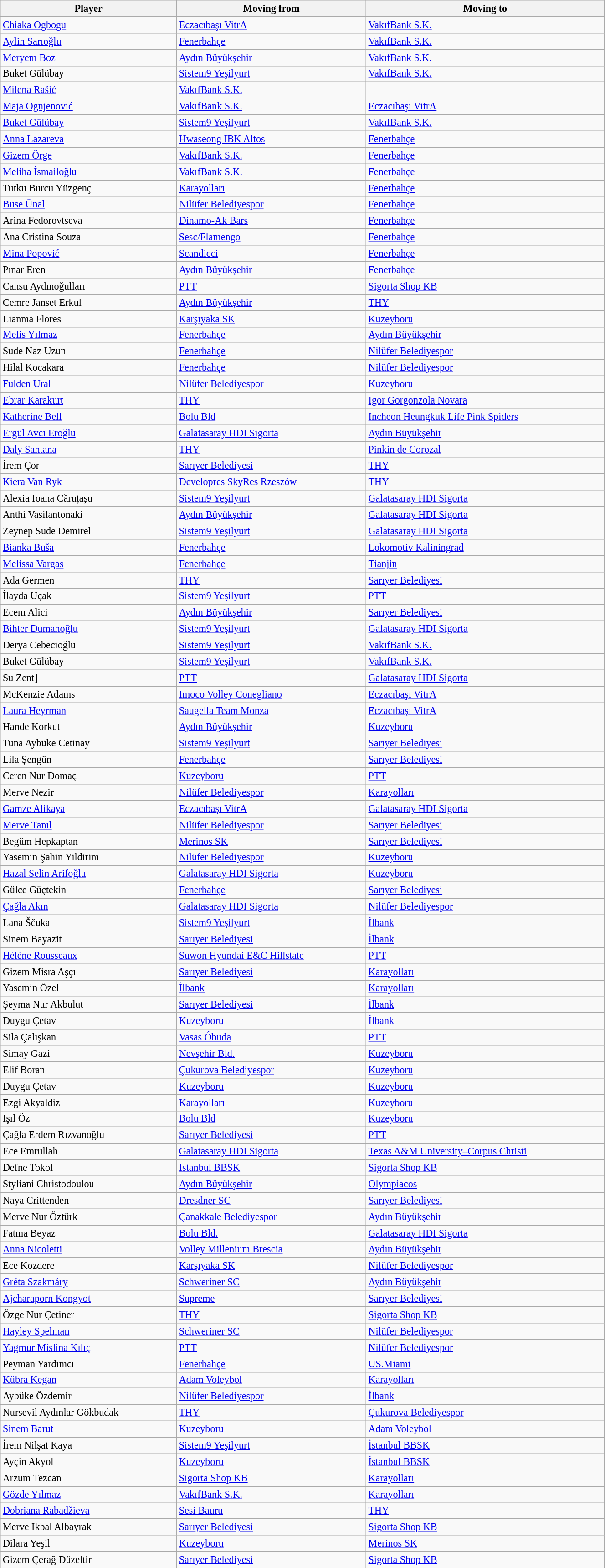<table class="wikitable sortable" style="width:70%; font-size:92%; ">
<tr>
<th>Player</th>
<th>Moving from</th>
<th>Moving to</th>
</tr>
<tr>
<td> <a href='#'>Chiaka Ogbogu</a></td>
<td> <a href='#'>Eczacıbaşı VitrA</a></td>
<td> <a href='#'>VakıfBank S.K.</a></td>
</tr>
<tr>
<td> <a href='#'>Aylin Sarıoğlu</a></td>
<td> <a href='#'>Fenerbahçe</a></td>
<td> <a href='#'>VakıfBank S.K.</a></td>
</tr>
<tr>
<td> <a href='#'>Meryem Boz</a></td>
<td> <a href='#'>Aydın Büyükşehir</a></td>
<td> <a href='#'>VakıfBank S.K.</a></td>
</tr>
<tr>
<td> Buket Gülübay</td>
<td> <a href='#'>Sistem9 Yeşilyurt</a></td>
<td> <a href='#'>VakıfBank S.K.</a></td>
</tr>
<tr>
<td> <a href='#'>Milena Rašić</a></td>
<td> <a href='#'>VakıfBank S.K.</a></td>
<td></td>
</tr>
<tr>
<td> <a href='#'>Maja Ognjenović</a></td>
<td> <a href='#'>VakıfBank S.K.</a></td>
<td> <a href='#'>Eczacıbaşı VitrA</a></td>
</tr>
<tr>
<td> <a href='#'>Buket Gülübay</a></td>
<td> <a href='#'>Sistem9 Yeşilyurt</a></td>
<td> <a href='#'>VakıfBank S.K.</a></td>
</tr>
<tr>
<td> <a href='#'>Anna Lazareva</a></td>
<td> <a href='#'>Hwaseong IBK Altos</a></td>
<td> <a href='#'>Fenerbahçe</a></td>
</tr>
<tr>
<td> <a href='#'>Gizem Örge</a></td>
<td> <a href='#'>VakıfBank S.K.</a></td>
<td> <a href='#'>Fenerbahçe</a></td>
</tr>
<tr>
<td> <a href='#'>Meliha İsmailoğlu</a></td>
<td> <a href='#'>VakıfBank S.K.</a></td>
<td> <a href='#'>Fenerbahçe</a></td>
</tr>
<tr>
<td> Tutku Burcu Yüzgenç</td>
<td> <a href='#'>Karayolları</a></td>
<td> <a href='#'>Fenerbahçe</a></td>
</tr>
<tr>
<td> <a href='#'>Buse Ünal</a></td>
<td> <a href='#'>Nilüfer Belediyespor</a></td>
<td> <a href='#'>Fenerbahçe</a></td>
</tr>
<tr>
<td> Arina Fedorovtseva</td>
<td> <a href='#'>Dinamo-Ak Bars</a></td>
<td> <a href='#'>Fenerbahçe</a></td>
</tr>
<tr>
<td> Ana Cristina Souza</td>
<td> <a href='#'>Sesc/Flamengo</a></td>
<td> <a href='#'>Fenerbahçe</a></td>
</tr>
<tr>
<td> <a href='#'>Mina Popović</a></td>
<td> <a href='#'>Scandicci</a></td>
<td> <a href='#'>Fenerbahçe</a></td>
</tr>
<tr>
<td> Pınar Eren</td>
<td> <a href='#'>Aydın Büyükşehir</a></td>
<td> <a href='#'>Fenerbahçe</a></td>
</tr>
<tr>
<td> Cansu Aydınoğulları</td>
<td> <a href='#'>PTT</a></td>
<td> <a href='#'>Sigorta Shop KB</a></td>
</tr>
<tr>
<td> Cemre Janset Erkul</td>
<td> <a href='#'>Aydın Büyükşehir</a></td>
<td> <a href='#'>THY</a></td>
</tr>
<tr>
<td> Lianma Flores</td>
<td> <a href='#'>Karşıyaka SK</a></td>
<td> <a href='#'>Kuzeyboru</a></td>
</tr>
<tr>
<td> <a href='#'>Melis Yılmaz</a></td>
<td> <a href='#'>Fenerbahçe</a></td>
<td> <a href='#'>Aydın Büyükşehir</a></td>
</tr>
<tr>
<td> Sude Naz Uzun</td>
<td> <a href='#'>Fenerbahçe</a></td>
<td> <a href='#'>Nilüfer Belediyespor</a></td>
</tr>
<tr>
<td> Hilal Kocakara</td>
<td> <a href='#'>Fenerbahçe</a></td>
<td> <a href='#'>Nilüfer Belediyespor</a></td>
</tr>
<tr>
<td> <a href='#'>Fulden Ural</a></td>
<td> <a href='#'>Nilüfer Belediyespor</a></td>
<td> <a href='#'>Kuzeyboru</a></td>
</tr>
<tr>
<td> <a href='#'>Ebrar Karakurt</a></td>
<td> <a href='#'>THY</a></td>
<td> <a href='#'>Igor Gorgonzola Novara</a></td>
</tr>
<tr>
<td> <a href='#'>Katherine Bell</a></td>
<td> <a href='#'>Bolu Bld</a></td>
<td> <a href='#'>Incheon Heungkuk Life Pink Spiders</a></td>
</tr>
<tr>
<td> <a href='#'>Ergül Avcı Eroğlu</a></td>
<td> <a href='#'>Galatasaray HDI Sigorta</a></td>
<td> <a href='#'>Aydın Büyükşehir</a></td>
</tr>
<tr>
<td> <a href='#'>Daly Santana</a></td>
<td> <a href='#'>THY</a></td>
<td> <a href='#'>Pinkin de Corozal</a></td>
</tr>
<tr>
<td> İrem Çor</td>
<td> <a href='#'>Sarıyer Belediyesi</a></td>
<td> <a href='#'>THY</a></td>
</tr>
<tr>
<td> <a href='#'>Kiera Van Ryk</a></td>
<td> <a href='#'>Developres SkyRes Rzeszów</a></td>
<td> <a href='#'>THY</a></td>
</tr>
<tr>
<td> Alexia Ioana Căruțașu</td>
<td> <a href='#'>Sistem9 Yeşilyurt</a></td>
<td> <a href='#'>Galatasaray HDI Sigorta</a></td>
</tr>
<tr>
<td> Anthi Vasilantonaki</td>
<td> <a href='#'>Aydın Büyükşehir</a></td>
<td> <a href='#'>Galatasaray HDI Sigorta</a></td>
</tr>
<tr>
<td> Zeynep Sude Demirel</td>
<td> <a href='#'>Sistem9 Yeşilyurt</a></td>
<td> <a href='#'>Galatasaray HDI Sigorta</a></td>
</tr>
<tr>
<td> <a href='#'>Bianka Buša</a></td>
<td> <a href='#'>Fenerbahçe</a></td>
<td> <a href='#'>Lokomotiv Kaliningrad</a></td>
</tr>
<tr>
<td> <a href='#'>Melissa Vargas</a></td>
<td> <a href='#'>Fenerbahçe</a></td>
<td> <a href='#'>Tianjin</a></td>
</tr>
<tr>
<td> Ada Germen</td>
<td> <a href='#'>THY</a></td>
<td> <a href='#'>Sarıyer Belediyesi</a></td>
</tr>
<tr>
<td> İlayda Uçak</td>
<td> <a href='#'>Sistem9 Yeşilyurt</a></td>
<td> <a href='#'>PTT</a></td>
</tr>
<tr>
<td> Ecem Alici</td>
<td> <a href='#'>Aydın Büyükşehir</a></td>
<td> <a href='#'>Sarıyer Belediyesi</a></td>
</tr>
<tr>
<td> <a href='#'>Bihter Dumanoğlu</a></td>
<td> <a href='#'>Sistem9 Yeşilyurt</a></td>
<td> <a href='#'>Galatasaray HDI Sigorta</a></td>
</tr>
<tr>
<td> Derya Cebecioğlu</td>
<td> <a href='#'>Sistem9 Yeşilyurt</a></td>
<td> <a href='#'>VakıfBank S.K.</a></td>
</tr>
<tr>
<td> Buket Gülübay</td>
<td> <a href='#'>Sistem9 Yeşilyurt</a></td>
<td> <a href='#'>VakıfBank S.K.</a></td>
</tr>
<tr>
<td> Su Zent]</td>
<td> <a href='#'>PTT</a></td>
<td> <a href='#'>Galatasaray HDI Sigorta</a></td>
</tr>
<tr>
<td> McKenzie Adams</td>
<td> <a href='#'>Imoco Volley Conegliano</a></td>
<td> <a href='#'>Eczacıbaşı VitrA</a></td>
</tr>
<tr>
<td> <a href='#'>Laura Heyrman</a></td>
<td> <a href='#'>Saugella Team Monza</a></td>
<td> <a href='#'>Eczacıbaşı VitrA</a></td>
</tr>
<tr>
<td> Hande Korkut</td>
<td> <a href='#'>Aydın Büyükşehir</a></td>
<td> <a href='#'>Kuzeyboru</a></td>
</tr>
<tr>
<td> Tuna Aybüke Cetinay</td>
<td> <a href='#'>Sistem9 Yeşilyurt</a></td>
<td> <a href='#'>Sarıyer Belediyesi</a></td>
</tr>
<tr>
<td> Lila Şengün</td>
<td> <a href='#'>Fenerbahçe</a></td>
<td> <a href='#'>Sarıyer Belediyesi</a></td>
</tr>
<tr>
<td> Ceren Nur Domaç</td>
<td> <a href='#'>Kuzeyboru</a></td>
<td> <a href='#'>PTT</a></td>
</tr>
<tr>
<td> Merve Nezir</td>
<td> <a href='#'>Nilüfer Belediyespor</a></td>
<td> <a href='#'>Karayolları</a></td>
</tr>
<tr>
<td> <a href='#'>Gamze Alikaya</a></td>
<td> <a href='#'>Eczacıbaşı VitrA</a></td>
<td> <a href='#'>Galatasaray HDI Sigorta</a></td>
</tr>
<tr>
<td> <a href='#'>Merve Tanıl</a></td>
<td> <a href='#'>Nilüfer Belediyespor</a></td>
<td> <a href='#'>Sarıyer Belediyesi</a></td>
</tr>
<tr>
<td> Begüm Hepkaptan</td>
<td> <a href='#'>Merinos SK</a></td>
<td> <a href='#'>Sarıyer Belediyesi</a></td>
</tr>
<tr>
<td> Yasemin Şahin Yildirim</td>
<td> <a href='#'>Nilüfer Belediyespor</a></td>
<td> <a href='#'>Kuzeyboru</a></td>
</tr>
<tr>
<td> <a href='#'>Hazal Selin Arifoğlu</a></td>
<td> <a href='#'>Galatasaray HDI Sigorta</a></td>
<td> <a href='#'>Kuzeyboru</a></td>
</tr>
<tr>
<td> Gülce Güçtekin</td>
<td> <a href='#'>Fenerbahçe</a></td>
<td> <a href='#'>Sarıyer Belediyesi</a></td>
</tr>
<tr>
<td> <a href='#'>Çağla Akın</a></td>
<td> <a href='#'>Galatasaray HDI Sigorta</a></td>
<td> <a href='#'>Nilüfer Belediyespor</a></td>
</tr>
<tr>
<td> Lana Ščuka</td>
<td> <a href='#'>Sistem9 Yeşilyurt</a></td>
<td> <a href='#'>İlbank</a></td>
</tr>
<tr>
<td> Sinem Bayazit</td>
<td> <a href='#'>Sarıyer Belediyesi</a></td>
<td> <a href='#'>İlbank</a></td>
</tr>
<tr>
<td> <a href='#'>Hélène Rousseaux</a></td>
<td> <a href='#'>Suwon Hyundai E&C Hillstate</a></td>
<td> <a href='#'>PTT</a></td>
</tr>
<tr>
<td> Gizem Misra Aşçı</td>
<td> <a href='#'>Sarıyer Belediyesi</a></td>
<td> <a href='#'>Karayolları</a></td>
</tr>
<tr>
<td> Yasemin Özel</td>
<td> <a href='#'>İlbank</a></td>
<td> <a href='#'>Karayolları</a></td>
</tr>
<tr>
<td> Şeyma Nur Akbulut</td>
<td> <a href='#'>Sarıyer Belediyesi</a></td>
<td> <a href='#'>İlbank</a></td>
</tr>
<tr>
<td> Duygu Çetav</td>
<td> <a href='#'>Kuzeyboru</a></td>
<td> <a href='#'>İlbank</a></td>
</tr>
<tr>
<td> Sila Çalışkan</td>
<td> <a href='#'>Vasas Óbuda</a></td>
<td> <a href='#'>PTT</a></td>
</tr>
<tr>
<td> Simay Gazi</td>
<td> <a href='#'>Nevşehir Bld.</a></td>
<td> <a href='#'>Kuzeyboru</a></td>
</tr>
<tr>
<td> Elif Boran</td>
<td> <a href='#'>Çukurova Belediyespor</a></td>
<td> <a href='#'>Kuzeyboru</a></td>
</tr>
<tr>
<td> Duygu Çetav</td>
<td> <a href='#'>Kuzeyboru</a></td>
<td> <a href='#'>Kuzeyboru</a></td>
</tr>
<tr>
<td> Ezgi Akyaldiz</td>
<td> <a href='#'>Karayolları</a></td>
<td> <a href='#'>Kuzeyboru</a></td>
</tr>
<tr>
<td> Işıl Öz</td>
<td> <a href='#'>Bolu Bld</a></td>
<td> <a href='#'>Kuzeyboru</a></td>
</tr>
<tr>
<td> Çağla Erdem Rızvanoğlu</td>
<td> <a href='#'>Sarıyer Belediyesi</a></td>
<td> <a href='#'>PTT</a></td>
</tr>
<tr>
<td> Ece Emrullah</td>
<td> <a href='#'>Galatasaray HDI Sigorta</a></td>
<td> <a href='#'>Texas A&M University–Corpus Christi</a></td>
</tr>
<tr>
<td> Defne Tokol</td>
<td> <a href='#'>Istanbul BBSK</a></td>
<td> <a href='#'>Sigorta Shop KB</a></td>
</tr>
<tr>
<td> Styliani Christodoulou</td>
<td> <a href='#'>Aydın Büyükşehir</a></td>
<td> <a href='#'>Olympiacos</a></td>
</tr>
<tr>
<td> Naya Crittenden</td>
<td> <a href='#'>Dresdner SC</a></td>
<td> <a href='#'>Sarıyer Belediyesi</a></td>
</tr>
<tr>
<td> Merve Nur Öztürk</td>
<td> <a href='#'>Çanakkale Belediyespor</a></td>
<td> <a href='#'>Aydın Büyükşehir</a></td>
</tr>
<tr>
<td> Fatma Beyaz</td>
<td> <a href='#'>Bolu Bld.</a></td>
<td> <a href='#'>Galatasaray HDI Sigorta</a></td>
</tr>
<tr>
<td> <a href='#'>Anna Nicoletti</a></td>
<td> <a href='#'>Volley Millenium Brescia</a></td>
<td> <a href='#'>Aydın Büyükşehir</a></td>
</tr>
<tr>
<td> Ece Kozdere</td>
<td> <a href='#'>Karşıyaka SK</a></td>
<td> <a href='#'>Nilüfer Belediyespor</a></td>
</tr>
<tr>
<td> <a href='#'>Gréta Szakmáry</a></td>
<td> <a href='#'>Schweriner SC</a></td>
<td> <a href='#'>Aydın Büyükşehir</a></td>
</tr>
<tr>
<td> <a href='#'>Ajcharaporn Kongyot</a></td>
<td> <a href='#'>Supreme</a></td>
<td> <a href='#'>Sarıyer Belediyesi</a></td>
</tr>
<tr>
<td> Özge Nur Çetiner</td>
<td> <a href='#'>THY</a></td>
<td> <a href='#'>Sigorta Shop KB</a></td>
</tr>
<tr>
<td> <a href='#'>Hayley Spelman</a></td>
<td> <a href='#'>Schweriner SC</a></td>
<td> <a href='#'>Nilüfer Belediyespor</a></td>
</tr>
<tr>
<td> <a href='#'>Yagmur Mislina Kılıç</a></td>
<td> <a href='#'>PTT</a></td>
<td> <a href='#'>Nilüfer Belediyespor</a></td>
</tr>
<tr>
<td> Peyman Yardımcı</td>
<td> <a href='#'>Fenerbahçe</a></td>
<td> <a href='#'>US.Miami</a></td>
</tr>
<tr>
<td> <a href='#'>Kübra Kegan</a></td>
<td> <a href='#'>Adam Voleybol</a></td>
<td> <a href='#'>Karayolları</a></td>
</tr>
<tr>
<td> Aybüke Özdemir</td>
<td> <a href='#'>Nilüfer Belediyespor</a></td>
<td> <a href='#'>İlbank</a></td>
</tr>
<tr>
<td> Nursevil Aydınlar Gökbudak</td>
<td> <a href='#'>THY</a></td>
<td> <a href='#'>Çukurova Belediyespor</a></td>
</tr>
<tr>
<td> <a href='#'>Sinem Barut</a></td>
<td> <a href='#'>Kuzeyboru</a></td>
<td> <a href='#'>Adam Voleybol</a></td>
</tr>
<tr>
<td> İrem Nilşat Kaya</td>
<td> <a href='#'>Sistem9 Yeşilyurt</a></td>
<td> <a href='#'>İstanbul BBSK</a></td>
</tr>
<tr>
<td> Ayçin Akyol</td>
<td> <a href='#'>Kuzeyboru</a></td>
<td> <a href='#'>İstanbul BBSK</a></td>
</tr>
<tr>
<td> Arzum Tezcan</td>
<td> <a href='#'>Sigorta Shop KB</a></td>
<td>  <a href='#'>Karayolları</a></td>
</tr>
<tr>
<td> <a href='#'>Gözde Yılmaz</a></td>
<td> <a href='#'>VakıfBank S.K.</a></td>
<td> <a href='#'>Karayolları</a></td>
</tr>
<tr>
<td> <a href='#'>Dobriana Rabadžieva</a></td>
<td> <a href='#'>Sesi Bauru</a></td>
<td> <a href='#'>THY</a></td>
</tr>
<tr>
<td> Merve Ikbal Albayrak</td>
<td> <a href='#'>Sarıyer Belediyesi</a></td>
<td> <a href='#'>Sigorta Shop KB</a></td>
</tr>
<tr>
<td> Dilara Yeşil</td>
<td> <a href='#'>Kuzeyboru</a></td>
<td> <a href='#'>Merinos SK</a></td>
</tr>
<tr>
<td> Gizem Çerağ Düzeltir</td>
<td> <a href='#'>Sarıyer Belediyesi</a></td>
<td> <a href='#'>Sigorta Shop KB</a></td>
</tr>
</table>
